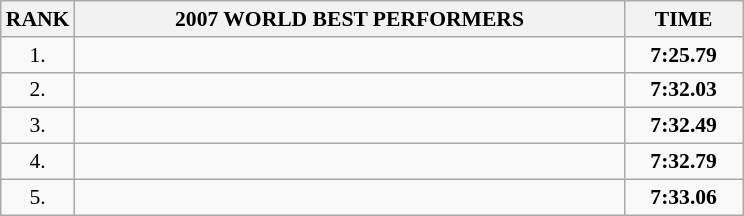<table class="wikitable" style="border-collapse: collapse; font-size: 90%;">
<tr>
<th>RANK</th>
<th align="center" style="width: 25em">2007 WORLD BEST PERFORMERS</th>
<th align="center" style="width: 5em">TIME</th>
</tr>
<tr>
<td align="center">1.</td>
<td></td>
<td align="center"><strong>7:25.79</strong></td>
</tr>
<tr>
<td align="center">2.</td>
<td></td>
<td align="center"><strong>7:32.03</strong></td>
</tr>
<tr>
<td align="center">3.</td>
<td></td>
<td align="center"><strong>7:32.49</strong></td>
</tr>
<tr>
<td align="center">4.</td>
<td></td>
<td align="center"><strong>7:32.79</strong></td>
</tr>
<tr>
<td align="center">5.</td>
<td></td>
<td align="center"><strong>7:33.06</strong></td>
</tr>
</table>
